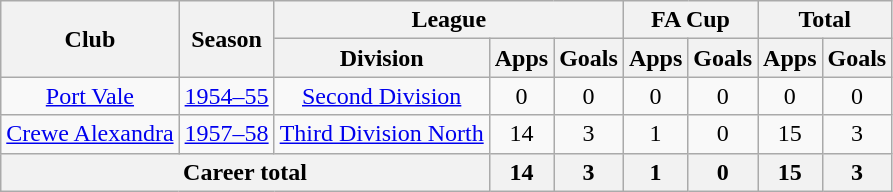<table class="wikitable" style="text-align: center;">
<tr>
<th rowspan="2">Club</th>
<th rowspan="2">Season</th>
<th colspan="3">League</th>
<th colspan="2">FA Cup</th>
<th colspan="2">Total</th>
</tr>
<tr>
<th>Division</th>
<th>Apps</th>
<th>Goals</th>
<th>Apps</th>
<th>Goals</th>
<th>Apps</th>
<th>Goals</th>
</tr>
<tr>
<td><a href='#'>Port Vale</a></td>
<td><a href='#'>1954–55</a></td>
<td><a href='#'>Second Division</a></td>
<td>0</td>
<td>0</td>
<td>0</td>
<td>0</td>
<td>0</td>
<td>0</td>
</tr>
<tr>
<td><a href='#'>Crewe Alexandra</a></td>
<td><a href='#'>1957–58</a></td>
<td><a href='#'>Third Division North</a></td>
<td>14</td>
<td>3</td>
<td>1</td>
<td>0</td>
<td>15</td>
<td>3</td>
</tr>
<tr>
<th colspan="3">Career total</th>
<th>14</th>
<th>3</th>
<th>1</th>
<th>0</th>
<th>15</th>
<th>3</th>
</tr>
</table>
